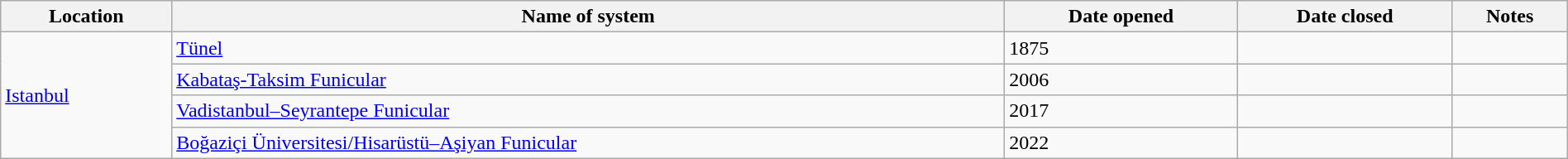<table class="wikitable" width=100%>
<tr>
<th>Location</th>
<th>Name of system</th>
<th>Date opened</th>
<th>Date closed</th>
<th>Notes</th>
</tr>
<tr>
<td rowspan="4"><a href='#'>Istanbul</a></td>
<td><a href='#'>Tünel</a></td>
<td>1875</td>
<td></td>
<td></td>
</tr>
<tr>
<td><a href='#'>Kabataş-Taksim Funicular</a></td>
<td>2006</td>
<td></td>
<td></td>
</tr>
<tr>
<td><a href='#'>Vadistanbul–Seyrantepe Funicular</a></td>
<td>2017</td>
<td></td>
<td></td>
</tr>
<tr>
<td><a href='#'>Boğaziçi Üniversitesi/Hisarüstü–Aşiyan Funicular</a></td>
<td>2022</td>
<td></td>
<td></td>
</tr>
</table>
